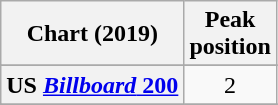<table class="wikitable sortable plainrowheaders" style="text-align:center">
<tr>
<th scope="col">Chart (2019)</th>
<th scope="col">Peak<br>position</th>
</tr>
<tr>
</tr>
<tr>
</tr>
<tr>
</tr>
<tr>
</tr>
<tr>
</tr>
<tr>
</tr>
<tr>
</tr>
<tr>
</tr>
<tr>
</tr>
<tr>
</tr>
<tr>
<th scope="row">US <a href='#'><em>Billboard</em> 200</a></th>
<td>2</td>
</tr>
<tr>
</tr>
<tr>
</tr>
<tr>
</tr>
</table>
